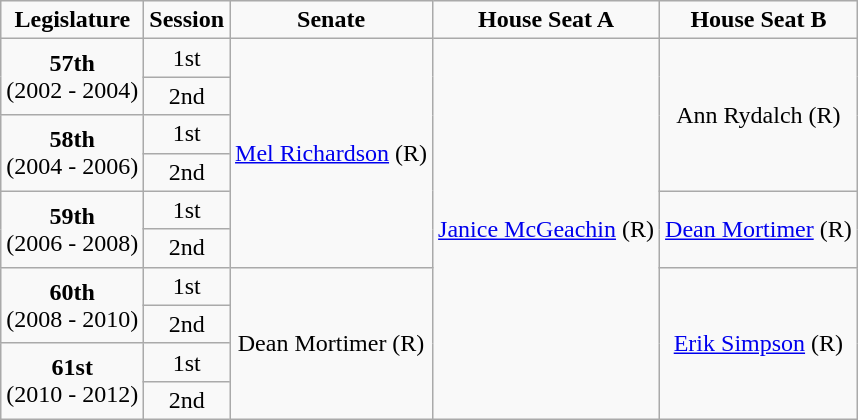<table class=wikitable style="text-align:center">
<tr>
<td><strong>Legislature</strong></td>
<td><strong>Session</strong></td>
<td><strong>Senate</strong></td>
<td><strong>House Seat A</strong></td>
<td><strong>House Seat B</strong></td>
</tr>
<tr>
<td rowspan="2" colspan="1" style="text-align: center;"><strong>57th</strong> <br> (2002 - 2004)</td>
<td>1st</td>
<td rowspan="6" colspan="1" style="text-align: center;" ><a href='#'>Mel Richardson</a> (R)</td>
<td rowspan="10" colspan="1" style="text-align: center;" ><a href='#'>Janice McGeachin</a> (R)</td>
<td rowspan="4" colspan="1" style="text-align: center;" >Ann Rydalch (R)</td>
</tr>
<tr>
<td>2nd</td>
</tr>
<tr>
<td rowspan="2" colspan="1" style="text-align: center;"><strong>58th</strong> <br> (2004 - 2006)</td>
<td>1st</td>
</tr>
<tr>
<td>2nd</td>
</tr>
<tr>
<td rowspan="2" colspan="1" style="text-align: center;"><strong>59th</strong> <br> (2006 - 2008)</td>
<td>1st</td>
<td rowspan="2" colspan="1" style="text-align: center;" ><a href='#'>Dean Mortimer</a> (R)</td>
</tr>
<tr>
<td>2nd</td>
</tr>
<tr>
<td rowspan="2" colspan="1" style="text-align: center;"><strong>60th</strong> <br> (2008 - 2010)</td>
<td>1st</td>
<td rowspan="4" colspan="1" style="text-align: center;" >Dean Mortimer (R)</td>
<td rowspan="4" colspan="1" style="text-align: center;" ><a href='#'>Erik Simpson</a> (R)</td>
</tr>
<tr>
<td>2nd</td>
</tr>
<tr>
<td rowspan="2" colspan="1" style="text-align: center;"><strong>61st</strong> <br> (2010 - 2012)</td>
<td>1st</td>
</tr>
<tr>
<td>2nd</td>
</tr>
</table>
